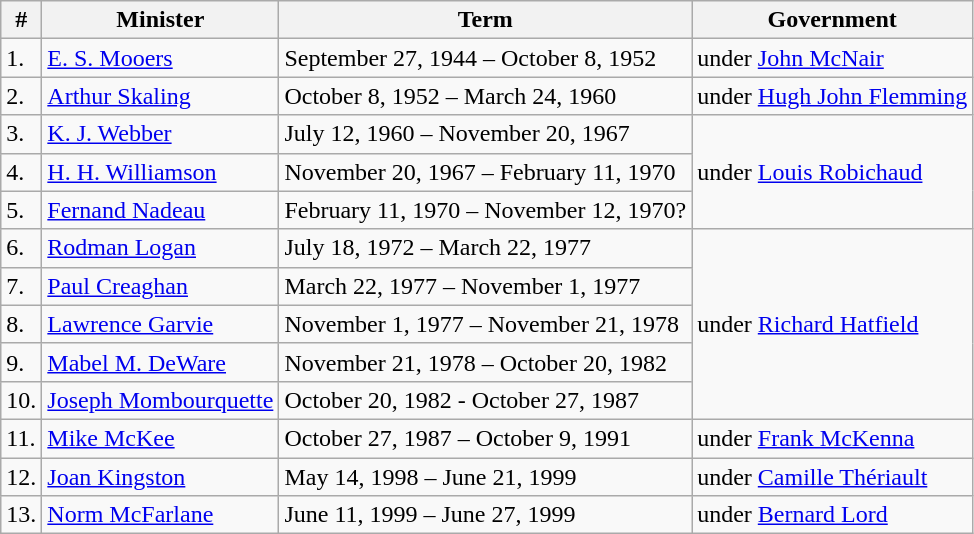<table class="wikitable">
<tr>
<th>#</th>
<th>Minister</th>
<th>Term</th>
<th>Government</th>
</tr>
<tr>
<td>1.</td>
<td><a href='#'>E. S. Mooers</a></td>
<td>September 27, 1944 – October 8, 1952</td>
<td>under <a href='#'>John McNair</a></td>
</tr>
<tr>
<td>2.</td>
<td><a href='#'>Arthur Skaling</a></td>
<td>October 8, 1952 – March 24, 1960</td>
<td>under <a href='#'>Hugh John Flemming</a></td>
</tr>
<tr>
<td>3.</td>
<td><a href='#'>K. J. Webber</a></td>
<td>July 12, 1960 – November 20, 1967</td>
<td rowspan=3>under <a href='#'>Louis Robichaud</a></td>
</tr>
<tr>
<td>4.</td>
<td><a href='#'>H. H. Williamson</a></td>
<td>November 20, 1967 – February 11, 1970</td>
</tr>
<tr>
<td>5.</td>
<td><a href='#'>Fernand Nadeau</a></td>
<td>February 11, 1970 – November 12, 1970?</td>
</tr>
<tr>
<td>6.</td>
<td><a href='#'>Rodman Logan</a></td>
<td>July 18, 1972 – March 22, 1977</td>
<td rowspan=5>under <a href='#'>Richard Hatfield</a></td>
</tr>
<tr>
<td>7.</td>
<td><a href='#'>Paul Creaghan</a></td>
<td>March 22, 1977 – November 1, 1977</td>
</tr>
<tr>
<td>8.</td>
<td><a href='#'>Lawrence Garvie</a></td>
<td>November 1, 1977 – November 21, 1978</td>
</tr>
<tr>
<td>9.</td>
<td><a href='#'>Mabel M. DeWare</a></td>
<td>November 21, 1978 – October 20, 1982</td>
</tr>
<tr>
<td>10.</td>
<td><a href='#'>Joseph Mombourquette</a></td>
<td>October 20, 1982 - October 27, 1987</td>
</tr>
<tr>
<td>11.</td>
<td><a href='#'>Mike McKee</a></td>
<td>October 27, 1987 – October 9, 1991</td>
<td>under <a href='#'>Frank McKenna</a></td>
</tr>
<tr>
<td>12.</td>
<td><a href='#'>Joan Kingston</a></td>
<td>May 14, 1998 – June 21, 1999</td>
<td>under <a href='#'>Camille Thériault</a></td>
</tr>
<tr>
<td>13.</td>
<td><a href='#'>Norm McFarlane</a></td>
<td>June 11, 1999 – June 27, 1999</td>
<td>under <a href='#'>Bernard Lord</a></td>
</tr>
</table>
